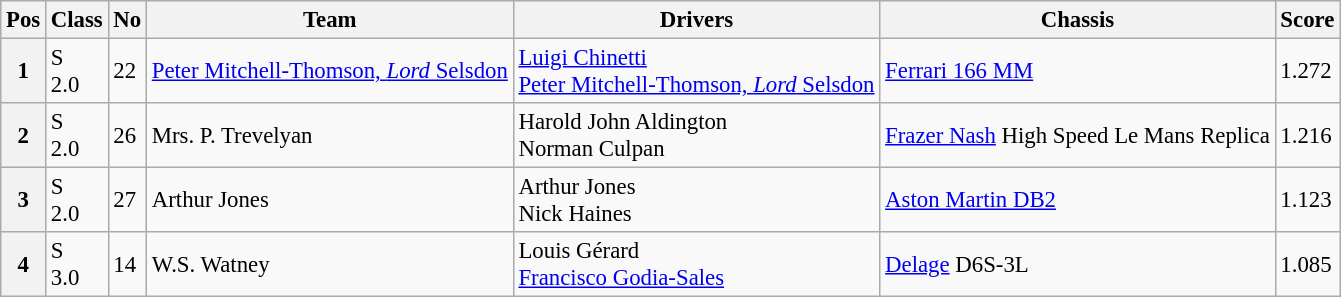<table class="wikitable" style="font-size: 95%;">
<tr>
<th>Pos</th>
<th>Class</th>
<th>No</th>
<th>Team</th>
<th>Drivers</th>
<th>Chassis</th>
<th>Score</th>
</tr>
<tr>
<th>1</th>
<td>S<br>2.0</td>
<td>22</td>
<td> <a href='#'>Peter Mitchell-Thomson, <em>Lord</em> Selsdon</a></td>
<td> <a href='#'>Luigi Chinetti</a><br> <a href='#'>Peter Mitchell-Thomson, <em>Lord</em> Selsdon</a></td>
<td><a href='#'>Ferrari 166 MM</a></td>
<td>1.272</td>
</tr>
<tr>
<th>2</th>
<td>S<br>2.0</td>
<td>26</td>
<td> Mrs. P. Trevelyan</td>
<td> Harold John Aldington<br> Norman Culpan</td>
<td><a href='#'>Frazer Nash</a> High Speed Le Mans Replica</td>
<td>1.216</td>
</tr>
<tr>
<th>3</th>
<td>S<br>2.0</td>
<td>27</td>
<td> Arthur Jones</td>
<td> Arthur Jones<br> Nick Haines</td>
<td><a href='#'>Aston Martin DB2</a></td>
<td>1.123</td>
</tr>
<tr>
<th>4</th>
<td>S<br>3.0</td>
<td>14</td>
<td> W.S. Watney</td>
<td> Louis Gérard<br> <a href='#'>Francisco Godia-Sales</a></td>
<td><a href='#'>Delage</a> D6S-3L</td>
<td>1.085</td>
</tr>
</table>
